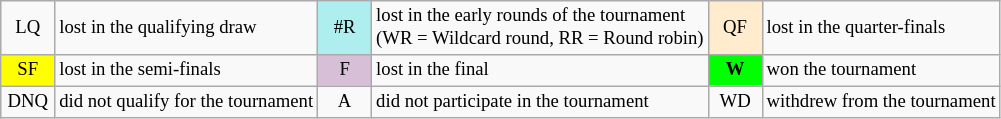<table class="wikitable" style="font-size:78%;">
<tr>
<td align="center"  width="30">LQ</td>
<td>lost in the qualifying draw</td>
<td align="center" style="background:#afeeee;">#R</td>
<td>lost in the early rounds of the tournament<br>(WR = Wildcard round, RR = Round robin)</td>
<td align="center" style="background:#ffebcd;">QF</td>
<td>lost in the quarter-finals</td>
</tr>
<tr>
<td align="center" style="background:yellow;">SF</td>
<td>lost in the semi-finals</td>
<td align="center" style="background:#D8BFD8;">F</td>
<td>lost in the final</td>
<td align="center" style="background:#00ff00;"><strong>W</strong></td>
<td>won the tournament</td>
</tr>
<tr>
<td align="center" width="30">DNQ</td>
<td>did not qualify for the tournament</td>
<td align="center"  width="30">A</td>
<td>did not participate in the tournament</td>
<td align="center"  width="30">WD</td>
<td>withdrew from the tournament</td>
</tr>
</table>
